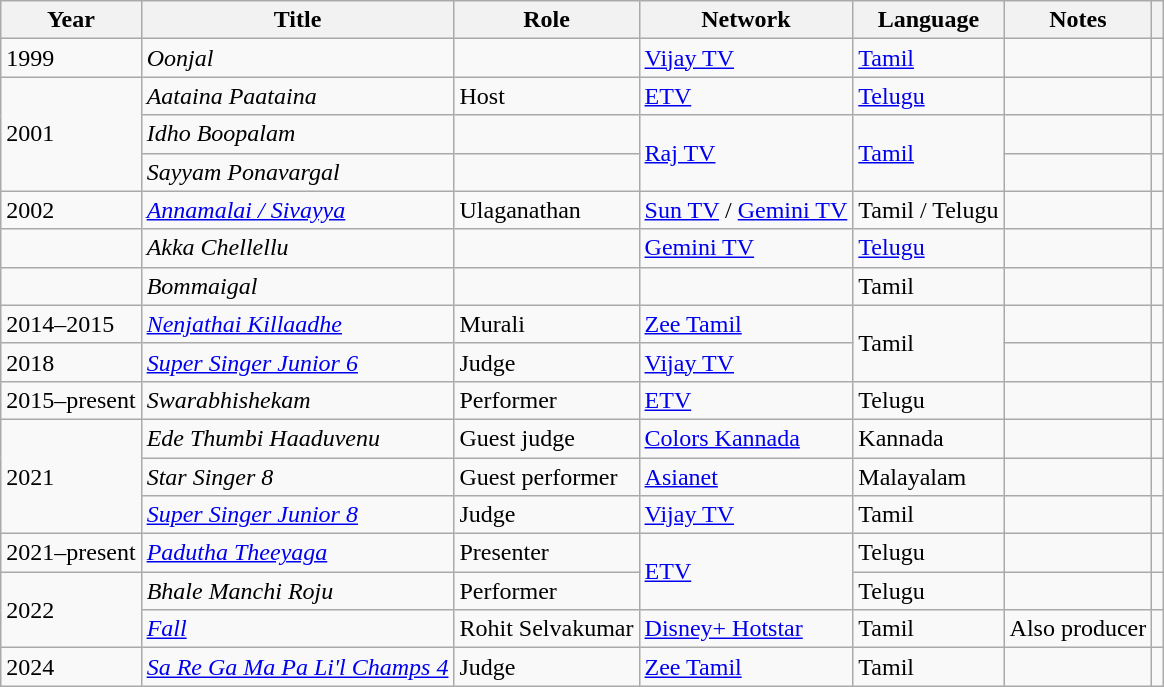<table class="wikitable">
<tr>
<th>Year</th>
<th>Title</th>
<th>Role</th>
<th>Network</th>
<th>Language</th>
<th>Notes</th>
<th></th>
</tr>
<tr>
<td>1999</td>
<td><em>Oonjal</em></td>
<td></td>
<td><a href='#'>Vijay TV</a></td>
<td><a href='#'>Tamil</a></td>
<td></td>
<td></td>
</tr>
<tr>
<td rowspan="3">2001</td>
<td><em>Aataina Paataina</em></td>
<td>Host</td>
<td><a href='#'>ETV</a></td>
<td><a href='#'>Telugu</a></td>
<td></td>
<td></td>
</tr>
<tr>
<td><em>Idho Boopalam</em></td>
<td></td>
<td rowspan="2"><a href='#'>Raj TV</a></td>
<td rowspan="2"><a href='#'>Tamil</a></td>
<td></td>
<td></td>
</tr>
<tr>
<td><em>Sayyam Ponavargal</em></td>
<td></td>
<td></td>
<td></td>
</tr>
<tr>
<td>2002</td>
<td><em><a href='#'>Annamalai / Sivayya</a></em></td>
<td>Ulaganathan</td>
<td><a href='#'>Sun TV</a> / <a href='#'>Gemini TV</a></td>
<td>Tamil / Telugu</td>
<td></td>
<td></td>
</tr>
<tr>
<td></td>
<td><em>Akka Chellellu</em></td>
<td></td>
<td><a href='#'>Gemini TV</a></td>
<td><a href='#'>Telugu</a></td>
<td></td>
<td></td>
</tr>
<tr>
<td></td>
<td><em>Bommaigal</em></td>
<td></td>
<td></td>
<td>Tamil</td>
<td></td>
<td></td>
</tr>
<tr>
<td>2014–2015</td>
<td><em><a href='#'>Nenjathai Killaadhe</a></em></td>
<td>Murali</td>
<td><a href='#'>Zee Tamil</a></td>
<td rowspan="2">Tamil</td>
<td></td>
<td></td>
</tr>
<tr>
<td>2018</td>
<td><a href='#'><em>Super Singer Junior 6</em></a></td>
<td>Judge</td>
<td><a href='#'>Vijay TV</a></td>
<td></td>
<td></td>
</tr>
<tr>
<td>2015–present</td>
<td><em>Swarabhishekam</em></td>
<td>Performer</td>
<td><a href='#'>ETV</a></td>
<td>Telugu</td>
<td></td>
<td></td>
</tr>
<tr>
<td rowspan="3">2021</td>
<td><em>Ede Thumbi Haaduvenu</em></td>
<td>Guest judge</td>
<td><a href='#'>Colors Kannada</a></td>
<td>Kannada</td>
<td></td>
<td></td>
</tr>
<tr>
<td><em>Star Singer 8</em></td>
<td>Guest performer</td>
<td><a href='#'>Asianet</a></td>
<td>Malayalam</td>
<td></td>
<td></td>
</tr>
<tr>
<td><a href='#'><em>Super Singer Junior 8</em></a></td>
<td>Judge</td>
<td><a href='#'>Vijay TV</a></td>
<td>Tamil</td>
<td></td>
<td></td>
</tr>
<tr>
<td>2021–present</td>
<td><em><a href='#'>Padutha Theeyaga</a></em></td>
<td>Presenter</td>
<td rowspan="2"><a href='#'>ETV</a></td>
<td>Telugu</td>
<td></td>
<td></td>
</tr>
<tr>
<td rowspan="2">2022</td>
<td><em>Bhale Manchi Roju</em></td>
<td>Performer</td>
<td>Telugu</td>
<td></td>
<td></td>
</tr>
<tr>
<td><em><a href='#'>Fall</a></em></td>
<td>Rohit Selvakumar</td>
<td><a href='#'>Disney+ Hotstar</a></td>
<td>Tamil</td>
<td>Also producer</td>
<td></td>
</tr>
<tr>
<td>2024</td>
<td><a href='#'><em>Sa Re Ga Ma Pa Li'l Champs 4</em></a></td>
<td>Judge</td>
<td><a href='#'>Zee Tamil</a></td>
<td>Tamil</td>
<td></td>
<td></td>
</tr>
</table>
